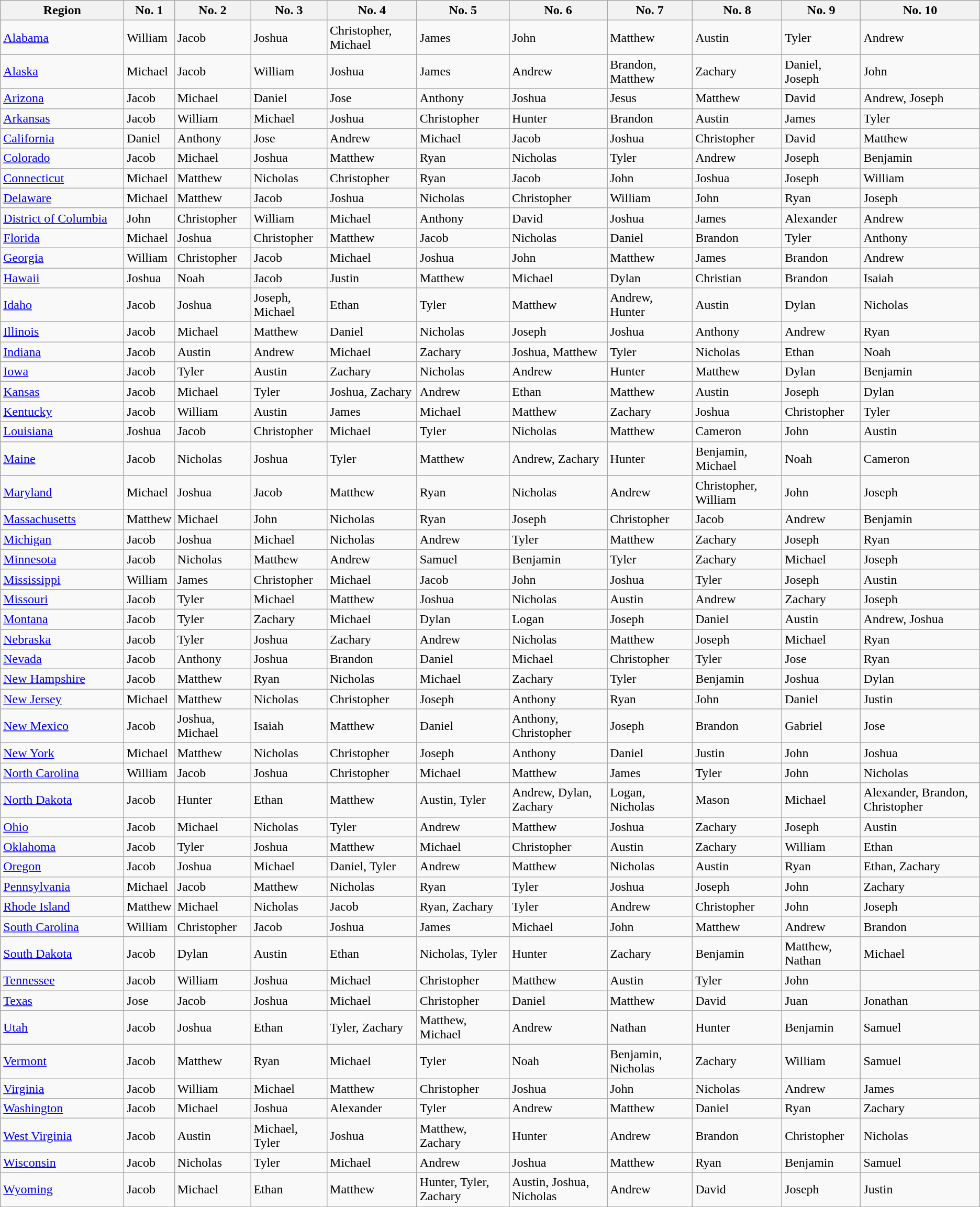<table class="wikitable sortable mw-collapsible" style="min-width:22em">
<tr>
<th width=150>Region</th>
<th>No. 1</th>
<th>No. 2</th>
<th>No. 3</th>
<th>No. 4</th>
<th>No. 5</th>
<th>No. 6</th>
<th>No. 7</th>
<th>No. 8</th>
<th>No. 9</th>
<th>No. 10</th>
</tr>
<tr>
<td><a href='#'>Alabama</a></td>
<td>William</td>
<td>Jacob</td>
<td>Joshua</td>
<td>Christopher, Michael</td>
<td>James</td>
<td>John</td>
<td>Matthew</td>
<td>Austin</td>
<td>Tyler</td>
<td>Andrew</td>
</tr>
<tr>
<td><a href='#'>Alaska</a></td>
<td>Michael</td>
<td>Jacob</td>
<td>William</td>
<td>Joshua</td>
<td>James</td>
<td>Andrew</td>
<td>Brandon, Matthew</td>
<td>Zachary</td>
<td>Daniel, Joseph</td>
<td>John</td>
</tr>
<tr>
<td><a href='#'>Arizona</a></td>
<td>Jacob</td>
<td>Michael</td>
<td>Daniel</td>
<td>Jose</td>
<td>Anthony</td>
<td>Joshua</td>
<td>Jesus</td>
<td>Matthew</td>
<td>David</td>
<td>Andrew, Joseph</td>
</tr>
<tr>
<td><a href='#'>Arkansas</a></td>
<td>Jacob</td>
<td>William</td>
<td>Michael</td>
<td>Joshua</td>
<td>Christopher</td>
<td>Hunter</td>
<td>Brandon</td>
<td>Austin</td>
<td>James</td>
<td>Tyler</td>
</tr>
<tr>
<td><a href='#'>California</a></td>
<td>Daniel</td>
<td>Anthony</td>
<td>Jose</td>
<td>Andrew</td>
<td>Michael</td>
<td>Jacob</td>
<td>Joshua</td>
<td>Christopher</td>
<td>David</td>
<td>Matthew</td>
</tr>
<tr>
<td><a href='#'>Colorado</a></td>
<td>Jacob</td>
<td>Michael</td>
<td>Joshua</td>
<td>Matthew</td>
<td>Ryan</td>
<td>Nicholas</td>
<td>Tyler</td>
<td>Andrew</td>
<td>Joseph</td>
<td>Benjamin</td>
</tr>
<tr>
<td><a href='#'>Connecticut</a></td>
<td>Michael</td>
<td>Matthew</td>
<td>Nicholas</td>
<td>Christopher</td>
<td>Ryan</td>
<td>Jacob</td>
<td>John</td>
<td>Joshua</td>
<td>Joseph</td>
<td>William</td>
</tr>
<tr>
<td><a href='#'>Delaware</a></td>
<td>Michael</td>
<td>Matthew</td>
<td>Jacob</td>
<td>Joshua</td>
<td>Nicholas</td>
<td>Christopher</td>
<td>William</td>
<td>John</td>
<td>Ryan</td>
<td>Joseph</td>
</tr>
<tr>
<td><a href='#'>District of Columbia</a></td>
<td>John</td>
<td>Christopher</td>
<td>William</td>
<td>Michael</td>
<td>Anthony</td>
<td>David</td>
<td>Joshua</td>
<td>James</td>
<td>Alexander</td>
<td>Andrew</td>
</tr>
<tr>
<td><a href='#'>Florida</a></td>
<td>Michael</td>
<td>Joshua</td>
<td>Christopher</td>
<td>Matthew</td>
<td>Jacob</td>
<td>Nicholas</td>
<td>Daniel</td>
<td>Brandon</td>
<td>Tyler</td>
<td>Anthony</td>
</tr>
<tr>
<td><a href='#'>Georgia</a></td>
<td>William</td>
<td>Christopher</td>
<td>Jacob</td>
<td>Michael</td>
<td>Joshua</td>
<td>John</td>
<td>Matthew</td>
<td>James</td>
<td>Brandon</td>
<td>Andrew</td>
</tr>
<tr>
<td><a href='#'>Hawaii</a></td>
<td>Joshua</td>
<td>Noah</td>
<td>Jacob</td>
<td>Justin</td>
<td>Matthew</td>
<td>Michael</td>
<td>Dylan</td>
<td>Christian</td>
<td>Brandon</td>
<td>Isaiah</td>
</tr>
<tr>
<td><a href='#'>Idaho</a></td>
<td>Jacob</td>
<td>Joshua</td>
<td>Joseph, Michael</td>
<td>Ethan</td>
<td>Tyler</td>
<td>Matthew</td>
<td>Andrew, Hunter</td>
<td>Austin</td>
<td>Dylan</td>
<td>Nicholas</td>
</tr>
<tr>
<td><a href='#'>Illinois</a></td>
<td>Jacob</td>
<td>Michael</td>
<td>Matthew</td>
<td>Daniel</td>
<td>Nicholas</td>
<td>Joseph</td>
<td>Joshua</td>
<td>Anthony</td>
<td>Andrew</td>
<td>Ryan</td>
</tr>
<tr>
<td><a href='#'>Indiana</a></td>
<td>Jacob</td>
<td>Austin</td>
<td>Andrew</td>
<td>Michael</td>
<td>Zachary</td>
<td>Joshua, Matthew</td>
<td>Tyler</td>
<td>Nicholas</td>
<td>Ethan</td>
<td>Noah</td>
</tr>
<tr>
<td><a href='#'>Iowa</a></td>
<td>Jacob</td>
<td>Tyler</td>
<td>Austin</td>
<td>Zachary</td>
<td>Nicholas</td>
<td>Andrew</td>
<td>Hunter</td>
<td>Matthew</td>
<td>Dylan</td>
<td>Benjamin</td>
</tr>
<tr>
<td><a href='#'>Kansas</a></td>
<td>Jacob</td>
<td>Michael</td>
<td>Tyler</td>
<td>Joshua, Zachary</td>
<td>Andrew</td>
<td>Ethan</td>
<td>Matthew</td>
<td>Austin</td>
<td>Joseph</td>
<td>Dylan</td>
</tr>
<tr>
<td><a href='#'>Kentucky</a></td>
<td>Jacob</td>
<td>William</td>
<td>Austin</td>
<td>James</td>
<td>Michael</td>
<td>Matthew</td>
<td>Zachary</td>
<td>Joshua</td>
<td>Christopher</td>
<td>Tyler</td>
</tr>
<tr>
<td><a href='#'>Louisiana</a></td>
<td>Joshua</td>
<td>Jacob</td>
<td>Christopher</td>
<td>Michael</td>
<td>Tyler</td>
<td>Nicholas</td>
<td>Matthew</td>
<td>Cameron</td>
<td>John</td>
<td>Austin</td>
</tr>
<tr>
<td><a href='#'>Maine</a></td>
<td>Jacob</td>
<td>Nicholas</td>
<td>Joshua</td>
<td>Tyler</td>
<td>Matthew</td>
<td>Andrew, Zachary</td>
<td>Hunter</td>
<td>Benjamin, Michael</td>
<td>Noah</td>
<td>Cameron</td>
</tr>
<tr>
<td><a href='#'>Maryland</a></td>
<td>Michael</td>
<td>Joshua</td>
<td>Jacob</td>
<td>Matthew</td>
<td>Ryan</td>
<td>Nicholas</td>
<td>Andrew</td>
<td>Christopher, William</td>
<td>John</td>
<td>Joseph</td>
</tr>
<tr>
<td><a href='#'>Massachusetts</a></td>
<td>Matthew</td>
<td>Michael</td>
<td>John</td>
<td>Nicholas</td>
<td>Ryan</td>
<td>Joseph</td>
<td>Christopher</td>
<td>Jacob</td>
<td>Andrew</td>
<td>Benjamin</td>
</tr>
<tr>
<td><a href='#'>Michigan</a></td>
<td>Jacob</td>
<td>Joshua</td>
<td>Michael</td>
<td>Nicholas</td>
<td>Andrew</td>
<td>Tyler</td>
<td>Matthew</td>
<td>Zachary</td>
<td>Joseph</td>
<td>Ryan</td>
</tr>
<tr>
<td><a href='#'>Minnesota</a></td>
<td>Jacob</td>
<td>Nicholas</td>
<td>Matthew</td>
<td>Andrew</td>
<td>Samuel</td>
<td>Benjamin</td>
<td>Tyler</td>
<td>Zachary</td>
<td>Michael</td>
<td>Joseph</td>
</tr>
<tr>
<td><a href='#'>Mississippi</a></td>
<td>William</td>
<td>James</td>
<td>Christopher</td>
<td>Michael</td>
<td>Jacob</td>
<td>John</td>
<td>Joshua</td>
<td>Tyler</td>
<td>Joseph</td>
<td>Austin</td>
</tr>
<tr>
<td><a href='#'>Missouri</a></td>
<td>Jacob</td>
<td>Tyler</td>
<td>Michael</td>
<td>Matthew</td>
<td>Joshua</td>
<td>Nicholas</td>
<td>Austin</td>
<td>Andrew</td>
<td>Zachary</td>
<td>Joseph</td>
</tr>
<tr>
<td><a href='#'>Montana</a></td>
<td>Jacob</td>
<td>Tyler</td>
<td>Zachary</td>
<td>Michael</td>
<td>Dylan</td>
<td>Logan</td>
<td>Joseph</td>
<td>Daniel</td>
<td>Austin</td>
<td>Andrew, Joshua</td>
</tr>
<tr>
<td><a href='#'>Nebraska</a></td>
<td>Jacob</td>
<td>Tyler</td>
<td>Joshua</td>
<td>Zachary</td>
<td>Andrew</td>
<td>Nicholas</td>
<td>Matthew</td>
<td>Joseph</td>
<td>Michael</td>
<td>Ryan</td>
</tr>
<tr>
<td><a href='#'>Nevada</a></td>
<td>Jacob</td>
<td>Anthony</td>
<td>Joshua</td>
<td>Brandon</td>
<td>Daniel</td>
<td>Michael</td>
<td>Christopher</td>
<td>Tyler</td>
<td>Jose</td>
<td>Ryan</td>
</tr>
<tr>
<td><a href='#'>New Hampshire</a></td>
<td>Jacob</td>
<td>Matthew</td>
<td>Ryan</td>
<td>Nicholas</td>
<td>Michael</td>
<td>Zachary</td>
<td>Tyler</td>
<td>Benjamin</td>
<td>Joshua</td>
<td>Dylan</td>
</tr>
<tr>
<td><a href='#'>New Jersey</a></td>
<td>Michael</td>
<td>Matthew</td>
<td>Nicholas</td>
<td>Christopher</td>
<td>Joseph</td>
<td>Anthony</td>
<td>Ryan</td>
<td>John</td>
<td>Daniel</td>
<td>Justin</td>
</tr>
<tr>
<td><a href='#'>New Mexico</a></td>
<td>Jacob</td>
<td>Joshua, Michael</td>
<td>Isaiah</td>
<td>Matthew</td>
<td>Daniel</td>
<td>Anthony, Christopher</td>
<td>Joseph</td>
<td>Brandon</td>
<td>Gabriel</td>
<td>Jose</td>
</tr>
<tr>
<td><a href='#'>New York</a></td>
<td>Michael</td>
<td>Matthew</td>
<td>Nicholas</td>
<td>Christopher</td>
<td>Joseph</td>
<td>Anthony</td>
<td>Daniel</td>
<td>Justin</td>
<td>John</td>
<td>Joshua</td>
</tr>
<tr>
<td><a href='#'>North Carolina</a></td>
<td>William</td>
<td>Jacob</td>
<td>Joshua</td>
<td>Christopher</td>
<td>Michael</td>
<td>Matthew</td>
<td>James</td>
<td>Tyler</td>
<td>John</td>
<td>Nicholas</td>
</tr>
<tr>
<td><a href='#'>North Dakota</a></td>
<td>Jacob</td>
<td>Hunter</td>
<td>Ethan</td>
<td>Matthew</td>
<td>Austin, Tyler</td>
<td>Andrew, Dylan, Zachary</td>
<td>Logan, Nicholas</td>
<td>Mason</td>
<td>Michael</td>
<td>Alexander, Brandon, Christopher</td>
</tr>
<tr>
<td><a href='#'>Ohio</a></td>
<td>Jacob</td>
<td>Michael</td>
<td>Nicholas</td>
<td>Tyler</td>
<td>Andrew</td>
<td>Matthew</td>
<td>Joshua</td>
<td>Zachary</td>
<td>Joseph</td>
<td>Austin</td>
</tr>
<tr>
<td><a href='#'>Oklahoma</a></td>
<td>Jacob</td>
<td>Tyler</td>
<td>Joshua</td>
<td>Matthew</td>
<td>Michael</td>
<td>Christopher</td>
<td>Austin</td>
<td>Zachary</td>
<td>William</td>
<td>Ethan</td>
</tr>
<tr>
<td><a href='#'>Oregon</a></td>
<td>Jacob</td>
<td>Joshua</td>
<td>Michael</td>
<td>Daniel, Tyler</td>
<td>Andrew</td>
<td>Matthew</td>
<td>Nicholas</td>
<td>Austin</td>
<td>Ryan</td>
<td>Ethan, Zachary</td>
</tr>
<tr>
<td><a href='#'>Pennsylvania</a></td>
<td>Michael</td>
<td>Jacob</td>
<td>Matthew</td>
<td>Nicholas</td>
<td>Ryan</td>
<td>Tyler</td>
<td>Joshua</td>
<td>Joseph</td>
<td>John</td>
<td>Zachary</td>
</tr>
<tr>
<td><a href='#'>Rhode Island</a></td>
<td>Matthew</td>
<td>Michael</td>
<td>Nicholas</td>
<td>Jacob</td>
<td>Ryan, Zachary</td>
<td>Tyler</td>
<td>Andrew</td>
<td>Christopher</td>
<td>John</td>
<td>Joseph</td>
</tr>
<tr>
<td><a href='#'>South Carolina</a></td>
<td>William</td>
<td>Christopher</td>
<td>Jacob</td>
<td>Joshua</td>
<td>James</td>
<td>Michael</td>
<td>John</td>
<td>Matthew</td>
<td>Andrew</td>
<td>Brandon</td>
</tr>
<tr>
<td><a href='#'>South Dakota</a></td>
<td>Jacob</td>
<td>Dylan</td>
<td>Austin</td>
<td>Ethan</td>
<td>Nicholas, Tyler</td>
<td>Hunter</td>
<td>Zachary</td>
<td>Benjamin</td>
<td>Matthew, Nathan</td>
<td>Michael</td>
</tr>
<tr>
<td><a href='#'>Tennessee</a></td>
<td>Jacob</td>
<td>William</td>
<td>Joshua</td>
<td>Michael</td>
<td>Christopher</td>
<td>Matthew</td>
<td>Austin</td>
<td>Tyler</td>
<td>John</td>
</tr>
<tr>
<td><a href='#'>Texas</a></td>
<td>Jose</td>
<td>Jacob</td>
<td>Joshua</td>
<td>Michael</td>
<td>Christopher</td>
<td>Daniel</td>
<td>Matthew</td>
<td>David</td>
<td>Juan</td>
<td>Jonathan</td>
</tr>
<tr>
<td><a href='#'>Utah</a></td>
<td>Jacob</td>
<td>Joshua</td>
<td>Ethan</td>
<td>Tyler, Zachary</td>
<td>Matthew, Michael</td>
<td>Andrew</td>
<td>Nathan</td>
<td>Hunter</td>
<td>Benjamin</td>
<td>Samuel</td>
</tr>
<tr>
<td><a href='#'>Vermont</a></td>
<td>Jacob</td>
<td>Matthew</td>
<td>Ryan</td>
<td>Michael</td>
<td>Tyler</td>
<td>Noah</td>
<td>Benjamin, Nicholas</td>
<td>Zachary</td>
<td>William</td>
<td>Samuel</td>
</tr>
<tr>
<td><a href='#'>Virginia</a></td>
<td>Jacob</td>
<td>William</td>
<td>Michael</td>
<td>Matthew</td>
<td>Christopher</td>
<td>Joshua</td>
<td>John</td>
<td>Nicholas</td>
<td>Andrew</td>
<td>James</td>
</tr>
<tr>
<td><a href='#'>Washington</a></td>
<td>Jacob</td>
<td>Michael</td>
<td>Joshua</td>
<td>Alexander</td>
<td>Tyler</td>
<td>Andrew</td>
<td>Matthew</td>
<td>Daniel</td>
<td>Ryan</td>
<td>Zachary</td>
</tr>
<tr>
<td><a href='#'>West Virginia</a></td>
<td>Jacob</td>
<td>Austin</td>
<td>Michael, Tyler</td>
<td>Joshua</td>
<td>Matthew, Zachary</td>
<td>Hunter</td>
<td>Andrew</td>
<td>Brandon</td>
<td>Christopher</td>
<td>Nicholas</td>
</tr>
<tr>
<td><a href='#'>Wisconsin</a></td>
<td>Jacob</td>
<td>Nicholas</td>
<td>Tyler</td>
<td>Michael</td>
<td>Andrew</td>
<td>Joshua</td>
<td>Matthew</td>
<td>Ryan</td>
<td>Benjamin</td>
<td>Samuel</td>
</tr>
<tr>
<td><a href='#'>Wyoming</a></td>
<td>Jacob</td>
<td>Michael</td>
<td>Ethan</td>
<td>Matthew</td>
<td>Hunter, Tyler, Zachary</td>
<td>Austin, Joshua, Nicholas</td>
<td>Andrew</td>
<td>David</td>
<td>Joseph</td>
<td>Justin</td>
</tr>
<tr>
</tr>
</table>
